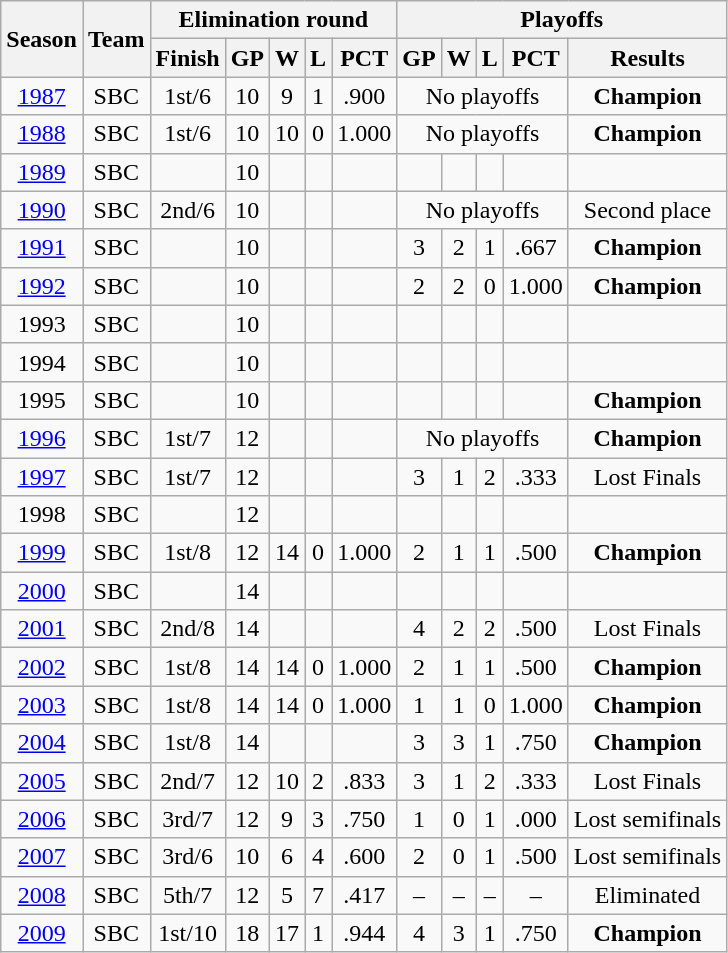<table class="wikitable" style="text-align:center">
<tr>
<th rowspan="2">Season</th>
<th rowspan="2">Team</th>
<th colspan="5">Elimination round</th>
<th colspan="5">Playoffs</th>
</tr>
<tr>
<th>Finish</th>
<th>GP</th>
<th>W</th>
<th>L</th>
<th>PCT</th>
<th>GP</th>
<th>W</th>
<th>L</th>
<th>PCT</th>
<th>Results</th>
</tr>
<tr>
<td><a href='#'>1987</a></td>
<td>SBC</td>
<td>1st/6</td>
<td>10</td>
<td>9</td>
<td>1</td>
<td>.900</td>
<td colspan="4">No playoffs</td>
<td><strong>Champion</strong></td>
</tr>
<tr>
<td><a href='#'>1988</a></td>
<td>SBC</td>
<td>1st/6</td>
<td>10</td>
<td>10</td>
<td>0</td>
<td>1.000</td>
<td colspan="4">No playoffs</td>
<td><strong>Champion</strong></td>
</tr>
<tr>
<td><a href='#'>1989</a></td>
<td>SBC</td>
<td></td>
<td>10</td>
<td></td>
<td></td>
<td></td>
<td></td>
<td></td>
<td></td>
<td></td>
<td></td>
</tr>
<tr>
<td><a href='#'>1990</a></td>
<td>SBC</td>
<td>2nd/6</td>
<td>10</td>
<td></td>
<td></td>
<td></td>
<td colspan="4">No playoffs</td>
<td>Second place</td>
</tr>
<tr>
<td><a href='#'>1991</a></td>
<td>SBC</td>
<td></td>
<td>10</td>
<td></td>
<td></td>
<td></td>
<td>3</td>
<td>2</td>
<td>1</td>
<td>.667</td>
<td><strong>Champion</strong></td>
</tr>
<tr>
<td><a href='#'>1992</a></td>
<td>SBC</td>
<td></td>
<td>10</td>
<td></td>
<td></td>
<td></td>
<td>2</td>
<td>2</td>
<td>0</td>
<td>1.000</td>
<td><strong>Champion</strong></td>
</tr>
<tr>
<td>1993</td>
<td>SBC</td>
<td></td>
<td>10</td>
<td></td>
<td></td>
<td></td>
<td></td>
<td></td>
<td></td>
<td></td>
<td></td>
</tr>
<tr>
<td>1994</td>
<td>SBC</td>
<td></td>
<td>10</td>
<td></td>
<td></td>
<td></td>
<td></td>
<td></td>
<td></td>
<td></td>
<td></td>
</tr>
<tr>
<td>1995</td>
<td>SBC</td>
<td></td>
<td>10</td>
<td></td>
<td></td>
<td></td>
<td></td>
<td></td>
<td></td>
<td></td>
<td><strong>Champion</strong></td>
</tr>
<tr>
<td><a href='#'>1996</a></td>
<td>SBC</td>
<td>1st/7</td>
<td>12</td>
<td></td>
<td></td>
<td></td>
<td colspan="4">No playoffs</td>
<td><strong>Champion</strong></td>
</tr>
<tr>
<td><a href='#'>1997</a></td>
<td>SBC</td>
<td>1st/7</td>
<td>12</td>
<td></td>
<td></td>
<td></td>
<td>3</td>
<td>1</td>
<td>2</td>
<td>.333</td>
<td>Lost Finals</td>
</tr>
<tr>
<td>1998</td>
<td>SBC</td>
<td></td>
<td>12</td>
<td></td>
<td></td>
<td></td>
<td></td>
<td></td>
<td></td>
<td></td>
<td></td>
</tr>
<tr>
<td><a href='#'>1999</a></td>
<td>SBC</td>
<td>1st/8</td>
<td>12</td>
<td>14</td>
<td>0</td>
<td>1.000</td>
<td>2</td>
<td>1</td>
<td>1</td>
<td>.500</td>
<td><strong>Champion</strong></td>
</tr>
<tr>
<td><a href='#'>2000</a></td>
<td>SBC</td>
<td></td>
<td>14</td>
<td></td>
<td></td>
<td></td>
<td></td>
<td></td>
<td></td>
<td></td>
<td></td>
</tr>
<tr>
<td><a href='#'>2001</a></td>
<td>SBC</td>
<td>2nd/8</td>
<td>14</td>
<td></td>
<td></td>
<td></td>
<td>4</td>
<td>2</td>
<td>2</td>
<td>.500</td>
<td>Lost Finals</td>
</tr>
<tr>
<td><a href='#'>2002</a></td>
<td>SBC</td>
<td>1st/8</td>
<td>14</td>
<td>14</td>
<td>0</td>
<td>1.000</td>
<td>2</td>
<td>1</td>
<td>1</td>
<td>.500</td>
<td><strong>Champion</strong></td>
</tr>
<tr>
<td><a href='#'>2003</a></td>
<td>SBC</td>
<td>1st/8</td>
<td>14</td>
<td>14</td>
<td>0</td>
<td>1.000</td>
<td>1</td>
<td>1</td>
<td>0</td>
<td>1.000</td>
<td><strong>Champion</strong></td>
</tr>
<tr>
<td><a href='#'>2004</a></td>
<td>SBC</td>
<td>1st/8</td>
<td>14</td>
<td></td>
<td></td>
<td></td>
<td>3</td>
<td>3</td>
<td>1</td>
<td>.750</td>
<td><strong>Champion</strong></td>
</tr>
<tr>
<td><a href='#'>2005</a></td>
<td>SBC</td>
<td>2nd/7</td>
<td>12</td>
<td>10</td>
<td>2</td>
<td>.833</td>
<td>3</td>
<td>1</td>
<td>2</td>
<td>.333</td>
<td>Lost Finals</td>
</tr>
<tr>
<td><a href='#'>2006</a></td>
<td>SBC</td>
<td>3rd/7</td>
<td>12</td>
<td>9</td>
<td>3</td>
<td>.750</td>
<td>1</td>
<td>0</td>
<td>1</td>
<td>.000</td>
<td>Lost semifinals</td>
</tr>
<tr>
<td><a href='#'>2007</a></td>
<td>SBC</td>
<td>3rd/6</td>
<td>10</td>
<td>6</td>
<td>4</td>
<td>.600</td>
<td>2</td>
<td>0</td>
<td>1</td>
<td>.500</td>
<td>Lost semifinals</td>
</tr>
<tr>
<td><a href='#'>2008</a></td>
<td>SBC</td>
<td>5th/7</td>
<td>12</td>
<td>5</td>
<td>7</td>
<td>.417</td>
<td>–</td>
<td>–</td>
<td>–</td>
<td>–</td>
<td>Eliminated</td>
</tr>
<tr>
<td><a href='#'>2009</a></td>
<td>SBC</td>
<td>1st/10</td>
<td>18</td>
<td>17</td>
<td>1</td>
<td>.944</td>
<td>4</td>
<td>3</td>
<td>1</td>
<td>.750</td>
<td><strong>Champion</strong></td>
</tr>
</table>
